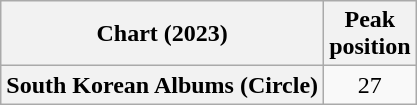<table class="wikitable plainrowheaders" style="text-align:center;">
<tr>
<th scope="col">Chart (2023)</th>
<th scope="col">Peak<br>position</th>
</tr>
<tr>
<th scope="row">South Korean Albums (Circle)</th>
<td>27</td>
</tr>
</table>
